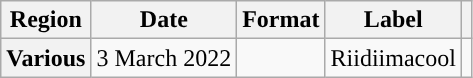<table class="wikitable plainrowheaders">
<tr>
<th scope="col">Region</th>
<th scope="col">Date</th>
<th scope="col">Format</th>
<th scope="col">Label</th>
<th scope="col"></th>
</tr>
<tr>
<th scope="row">Various</th>
<td>3 March 2022</td>
<td></td>
<td>Riidiimacool</td>
<td></td>
</tr>
</table>
